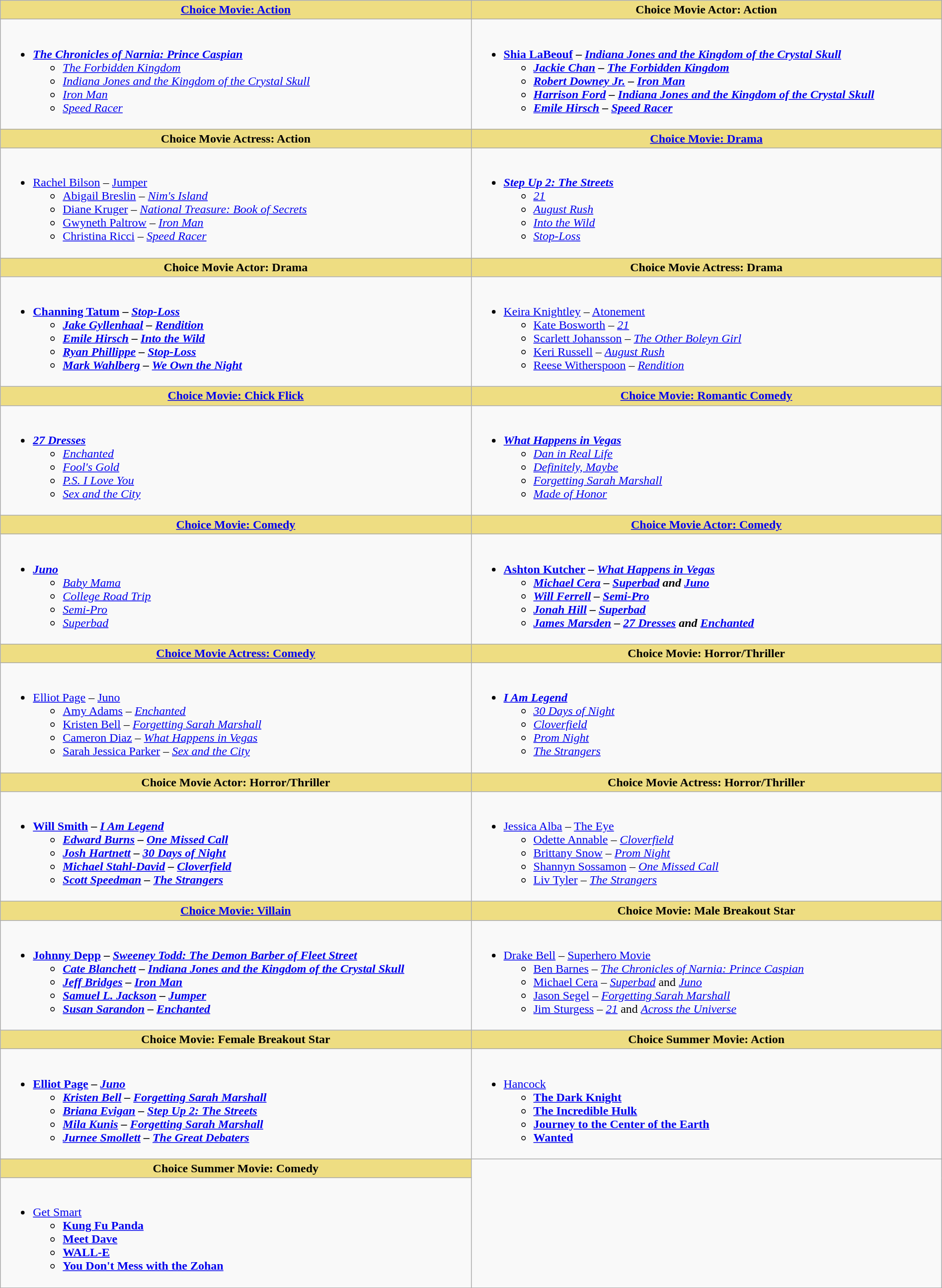<table class="wikitable" style="width:100%">
<tr>
<th style="background:#EEDD82; width:50%"><a href='#'>Choice Movie: Action</a></th>
<th style="background:#EEDD82; width:50%">Choice Movie Actor: Action</th>
</tr>
<tr>
<td valign="top"><br><ul><li><strong><em><a href='#'>The Chronicles of Narnia: Prince Caspian</a></em></strong><ul><li><em><a href='#'>The Forbidden Kingdom</a></em></li><li><em><a href='#'>Indiana Jones and the Kingdom of the Crystal Skull</a></em></li><li><em><a href='#'>Iron Man</a></em></li><li><em><a href='#'>Speed Racer</a></em></li></ul></li></ul></td>
<td valign="top"><br><ul><li><strong><a href='#'>Shia LaBeouf</a> – <em><a href='#'>Indiana Jones and the Kingdom of the Crystal Skull</a><strong><em><ul><li><a href='#'>Jackie Chan</a> – </em><a href='#'>The Forbidden Kingdom</a><em></li><li><a href='#'>Robert Downey Jr.</a> – </em><a href='#'>Iron Man</a><em></li><li><a href='#'>Harrison Ford</a> – </em><a href='#'>Indiana Jones and the Kingdom of the Crystal Skull</a><em></li><li><a href='#'>Emile Hirsch</a> – </em><a href='#'>Speed Racer</a><em></li></ul></li></ul></td>
</tr>
<tr>
<th style="background:#EEDD82; width:50%">Choice Movie Actress: Action</th>
<th style="background:#EEDD82; width:50%"><a href='#'>Choice Movie: Drama</a></th>
</tr>
<tr>
<td valign="top"><br><ul><li></strong><a href='#'>Rachel Bilson</a> – </em><a href='#'>Jumper</a></em></strong><ul><li><a href='#'>Abigail Breslin</a> – <em><a href='#'>Nim's Island</a></em></li><li><a href='#'>Diane Kruger</a> – <em><a href='#'>National Treasure: Book of Secrets</a></em></li><li><a href='#'>Gwyneth Paltrow</a> – <em><a href='#'>Iron Man</a></em></li><li><a href='#'>Christina Ricci</a> – <em><a href='#'>Speed Racer</a></em></li></ul></li></ul></td>
<td valign="top"><br><ul><li><strong><em><a href='#'>Step Up 2: The Streets</a></em></strong><ul><li><em><a href='#'>21</a></em></li><li><em><a href='#'>August Rush</a></em></li><li><em><a href='#'>Into the Wild</a></em></li><li><em><a href='#'>Stop-Loss</a></em></li></ul></li></ul></td>
</tr>
<tr>
<th style="background:#EEDD82; width:50%">Choice Movie Actor: Drama</th>
<th style="background:#EEDD82; width:50%">Choice Movie Actress: Drama</th>
</tr>
<tr>
<td valign="top"><br><ul><li><strong><a href='#'>Channing Tatum</a> – <em><a href='#'>Stop-Loss</a><strong><em><ul><li><a href='#'>Jake Gyllenhaal</a> – </em><a href='#'>Rendition</a><em></li><li><a href='#'>Emile Hirsch</a> – </em><a href='#'>Into the Wild</a><em></li><li><a href='#'>Ryan Phillippe</a> – </em><a href='#'>Stop-Loss</a><em></li><li><a href='#'>Mark Wahlberg</a> – </em><a href='#'>We Own the Night</a><em></li></ul></li></ul></td>
<td valign="top"><br><ul><li></strong><a href='#'>Keira Knightley</a> – </em><a href='#'>Atonement</a></em></strong><ul><li><a href='#'>Kate Bosworth</a> – <em><a href='#'>21</a></em></li><li><a href='#'>Scarlett Johansson</a> – <em><a href='#'>The Other Boleyn Girl</a></em></li><li><a href='#'>Keri Russell</a> – <em><a href='#'>August Rush</a></em></li><li><a href='#'>Reese Witherspoon</a> – <em><a href='#'>Rendition</a></em></li></ul></li></ul></td>
</tr>
<tr>
<th style="background:#EEDD82; width:50%"><a href='#'>Choice Movie: Chick Flick</a></th>
<th style="background:#EEDD82; width:50%"><a href='#'>Choice Movie: Romantic Comedy</a></th>
</tr>
<tr>
<td valign="top"><br><ul><li><strong><em><a href='#'>27 Dresses</a></em></strong><ul><li><em><a href='#'>Enchanted</a></em></li><li><em><a href='#'>Fool's Gold</a></em></li><li><em><a href='#'>P.S. I Love You</a></em></li><li><em><a href='#'>Sex and the City</a></em></li></ul></li></ul></td>
<td valign="top"><br><ul><li><strong><em><a href='#'>What Happens in Vegas</a></em></strong><ul><li><em><a href='#'>Dan in Real Life</a></em></li><li><em><a href='#'>Definitely, Maybe</a></em></li><li><em><a href='#'>Forgetting Sarah Marshall</a></em></li><li><em><a href='#'>Made of Honor</a></em></li></ul></li></ul></td>
</tr>
<tr>
<th style="background:#EEDD82; width:50%"><a href='#'>Choice Movie: Comedy</a></th>
<th style="background:#EEDD82; width:50%"><a href='#'>Choice Movie Actor: Comedy</a></th>
</tr>
<tr>
<td valign="top"><br><ul><li><strong><em><a href='#'>Juno</a></em></strong><ul><li><em><a href='#'>Baby Mama</a></em></li><li><em><a href='#'>College Road Trip</a></em></li><li><em><a href='#'>Semi-Pro</a></em></li><li><em><a href='#'>Superbad</a></em></li></ul></li></ul></td>
<td valign="top"><br><ul><li><strong><a href='#'>Ashton Kutcher</a> – <em><a href='#'>What Happens in Vegas</a><strong><em><ul><li><a href='#'>Michael Cera</a> – </em><a href='#'>Superbad</a><em> and </em><a href='#'>Juno</a><em></li><li><a href='#'>Will Ferrell</a> – </em><a href='#'>Semi-Pro</a><em></li><li><a href='#'>Jonah Hill</a> – </em><a href='#'>Superbad</a><em></li><li><a href='#'>James Marsden</a> – </em><a href='#'>27 Dresses</a><em> and </em><a href='#'>Enchanted</a><em></li></ul></li></ul></td>
</tr>
<tr>
<th style="background:#EEDD82; width:50%"><a href='#'>Choice Movie Actress: Comedy</a></th>
<th style="background:#EEDD82; width:50%">Choice Movie: Horror/Thriller</th>
</tr>
<tr>
<td valign="top"><br><ul><li></strong><a href='#'>Elliot Page</a> – </em><a href='#'>Juno</a></em></strong><ul><li><a href='#'>Amy Adams</a> – <em><a href='#'>Enchanted</a></em></li><li><a href='#'>Kristen Bell</a> – <em><a href='#'>Forgetting Sarah Marshall</a></em></li><li><a href='#'>Cameron Diaz</a> – <em><a href='#'>What Happens in Vegas</a></em></li><li><a href='#'>Sarah Jessica Parker</a> – <em><a href='#'>Sex and the City</a></em></li></ul></li></ul></td>
<td valign="top"><br><ul><li><strong><em><a href='#'>I Am Legend</a></em></strong><ul><li><em><a href='#'>30 Days of Night</a></em></li><li><em><a href='#'>Cloverfield</a></em></li><li><em><a href='#'>Prom Night</a></em></li><li><em><a href='#'>The Strangers</a></em></li></ul></li></ul></td>
</tr>
<tr>
<th style="background:#EEDD82; width:50%">Choice Movie Actor: Horror/Thriller</th>
<th style="background:#EEDD82; width:50%">Choice Movie Actress: Horror/Thriller</th>
</tr>
<tr>
<td valign="top"><br><ul><li><strong><a href='#'>Will Smith</a> – <em><a href='#'>I Am Legend</a><strong><em><ul><li><a href='#'>Edward Burns</a> – </em><a href='#'>One Missed Call</a><em></li><li><a href='#'>Josh Hartnett</a> – </em><a href='#'>30 Days of Night</a><em></li><li><a href='#'>Michael Stahl-David</a> – </em><a href='#'>Cloverfield</a><em></li><li><a href='#'>Scott Speedman</a> – </em><a href='#'>The Strangers</a><em></li></ul></li></ul></td>
<td valign="top"><br><ul><li></strong><a href='#'>Jessica Alba</a> – </em><a href='#'>The Eye</a></em></strong><ul><li><a href='#'>Odette Annable</a> – <em><a href='#'>Cloverfield</a></em></li><li><a href='#'>Brittany Snow</a> – <em><a href='#'>Prom Night</a></em></li><li><a href='#'>Shannyn Sossamon</a> – <em><a href='#'>One Missed Call</a></em></li><li><a href='#'>Liv Tyler</a> – <em><a href='#'>The Strangers</a></em></li></ul></li></ul></td>
</tr>
<tr>
<th style="background:#EEDD82; width:50%"><a href='#'>Choice Movie: Villain</a></th>
<th style="background:#EEDD82; width:50%">Choice Movie: Male Breakout Star</th>
</tr>
<tr>
<td valign="top"><br><ul><li><strong><a href='#'>Johnny Depp</a> – <em><a href='#'>Sweeney Todd: The Demon Barber of Fleet Street</a><strong><em><ul><li><a href='#'>Cate Blanchett</a> – </em><a href='#'>Indiana Jones and the Kingdom of the Crystal Skull</a><em></li><li><a href='#'>Jeff Bridges</a> – </em><a href='#'>Iron Man</a><em></li><li><a href='#'>Samuel L. Jackson</a> – </em><a href='#'>Jumper</a><em></li><li><a href='#'>Susan Sarandon</a> – </em><a href='#'>Enchanted</a><em></li></ul></li></ul></td>
<td valign="top"><br><ul><li></strong><a href='#'>Drake Bell</a> – </em><a href='#'>Superhero Movie</a></em></strong><ul><li><a href='#'>Ben Barnes</a> – <em><a href='#'>The Chronicles of Narnia: Prince Caspian</a></em></li><li><a href='#'>Michael Cera</a> – <em><a href='#'>Superbad</a></em> and <em><a href='#'>Juno</a></em></li><li><a href='#'>Jason Segel</a> – <em><a href='#'>Forgetting Sarah Marshall</a></em></li><li><a href='#'>Jim Sturgess</a> – <em><a href='#'>21</a></em> and <em><a href='#'>Across the Universe</a></em></li></ul></li></ul></td>
</tr>
<tr>
<th style="background:#EEDD82; width:50%">Choice Movie: Female Breakout Star</th>
<th style="background:#EEDD82; width:50%">Choice Summer Movie: Action</th>
</tr>
<tr>
<td valign="top"><br><ul><li><strong><a href='#'>Elliot Page</a> – <em><a href='#'>Juno</a><strong><em><ul><li><a href='#'>Kristen Bell</a> – </em><a href='#'>Forgetting Sarah Marshall</a><em></li><li><a href='#'>Briana Evigan</a> – </em><a href='#'>Step Up 2: The Streets</a><em></li><li><a href='#'>Mila Kunis</a> – </em><a href='#'>Forgetting Sarah Marshall</a><em></li><li><a href='#'>Jurnee Smollett</a> – </em><a href='#'>The Great Debaters</a><em></li></ul></li></ul></td>
<td valign="top"><br><ul><li></em></strong><a href='#'>Hancock</a><strong><em><ul><li></em><a href='#'>The Dark Knight</a><em></li><li></em><a href='#'>The Incredible Hulk</a><em></li><li></em><a href='#'>Journey to the Center of the Earth</a><em></li><li></em><a href='#'>Wanted</a><em></li></ul></li></ul></td>
</tr>
<tr>
<th style="background:#EEDD82;">Choice Summer Movie: Comedy</th>
<td rowspan="2"></td>
</tr>
<tr>
<td valign="top"><br><ul><li></em></strong><a href='#'>Get Smart</a><strong><em><ul><li></em><a href='#'>Kung Fu Panda</a><em></li><li></em><a href='#'>Meet Dave</a><em></li><li></em><a href='#'>WALL-E</a><em></li><li></em><a href='#'>You Don't Mess with the Zohan</a><em></li></ul></li></ul></td>
</tr>
</table>
